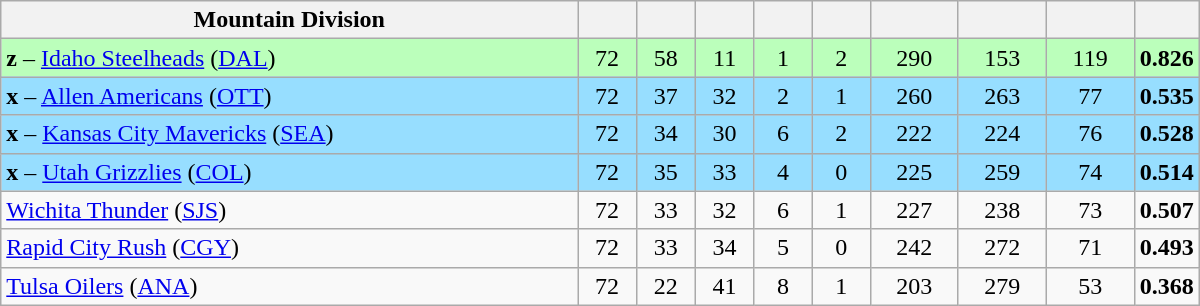<table class="wikitable sortable" style="text-align:center; width:50em">
<tr>
<th style="width:50%;" class="unsortable">Mountain Division</th>
<th width="5%"></th>
<th width="5%"></th>
<th width="5%"></th>
<th width="5%"></th>
<th width="5%"></th>
<th width="7.5%"></th>
<th width="7.5%"></th>
<th width="7.5%"></th>
<th width="7.5%"></th>
</tr>
<tr bgcolor=#bbffbb>
<td align=left><strong>z</strong> – <a href='#'>Idaho Steelheads</a> (<a href='#'>DAL</a>)</td>
<td>72</td>
<td>58</td>
<td>11</td>
<td>1</td>
<td>2</td>
<td>290</td>
<td>153</td>
<td>119</td>
<td><strong>0.826</strong></td>
</tr>
<tr bgcolor=#97DEFF>
<td align=left><strong>x</strong> – <a href='#'>Allen Americans</a> (<a href='#'>OTT</a>)</td>
<td>72</td>
<td>37</td>
<td>32</td>
<td>2</td>
<td>1</td>
<td>260</td>
<td>263</td>
<td>77</td>
<td><strong>0.535</strong></td>
</tr>
<tr bgcolor=#97DEFF>
<td align=left><strong>x</strong> – <a href='#'>Kansas City Mavericks</a> (<a href='#'>SEA</a>)</td>
<td>72</td>
<td>34</td>
<td>30</td>
<td>6</td>
<td>2</td>
<td>222</td>
<td>224</td>
<td>76</td>
<td><strong>0.528</strong></td>
</tr>
<tr bgcolor=#97DEFF>
<td align=left><strong>x</strong> –  <a href='#'>Utah Grizzlies</a> (<a href='#'>COL</a>)</td>
<td>72</td>
<td>35</td>
<td>33</td>
<td>4</td>
<td>0</td>
<td>225</td>
<td>259</td>
<td>74</td>
<td><strong>0.514</strong></td>
</tr>
<tr bgcolor=>
<td align=left><a href='#'>Wichita Thunder</a> (<a href='#'>SJS</a>)</td>
<td>72</td>
<td>33</td>
<td>32</td>
<td>6</td>
<td>1</td>
<td>227</td>
<td>238</td>
<td>73</td>
<td><strong>0.507</strong></td>
</tr>
<tr bgcolor=>
<td align=left><a href='#'>Rapid City Rush</a> (<a href='#'>CGY</a>)</td>
<td>72</td>
<td>33</td>
<td>34</td>
<td>5</td>
<td>0</td>
<td>242</td>
<td>272</td>
<td>71</td>
<td><strong>0.493</strong></td>
</tr>
<tr bgcolor=>
<td align=left><a href='#'>Tulsa Oilers</a> (<a href='#'>ANA</a>)</td>
<td>72</td>
<td>22</td>
<td>41</td>
<td>8</td>
<td>1</td>
<td>203</td>
<td>279</td>
<td>53</td>
<td><strong>0.368</strong></td>
</tr>
</table>
